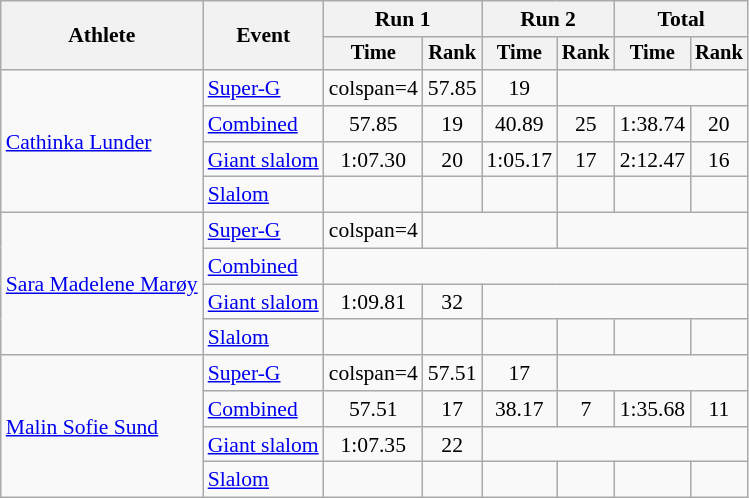<table class="wikitable" style="font-size:90%">
<tr>
<th rowspan=2>Athlete</th>
<th rowspan=2>Event</th>
<th colspan=2>Run 1</th>
<th colspan=2>Run 2</th>
<th colspan=2>Total</th>
</tr>
<tr style="font-size:95%">
<th>Time</th>
<th>Rank</th>
<th>Time</th>
<th>Rank</th>
<th>Time</th>
<th>Rank</th>
</tr>
<tr align=center>
<td align="left" rowspan="4"><a href='#'>Cathinka Lunder</a></td>
<td align="left"><a href='#'>Super-G</a></td>
<td>colspan=4</td>
<td>57.85</td>
<td>19</td>
</tr>
<tr align=center>
<td align="left"><a href='#'>Combined</a></td>
<td>57.85</td>
<td>19</td>
<td>40.89</td>
<td>25</td>
<td>1:38.74</td>
<td>20</td>
</tr>
<tr align=center>
<td align="left"><a href='#'>Giant slalom</a></td>
<td>1:07.30</td>
<td>20</td>
<td>1:05.17</td>
<td>17</td>
<td>2:12.47</td>
<td>16</td>
</tr>
<tr align=center>
<td align="left"><a href='#'>Slalom</a></td>
<td></td>
<td></td>
<td></td>
<td></td>
<td></td>
<td></td>
</tr>
<tr align=center>
<td align="left" rowspan="4"><a href='#'>Sara Madelene Marøy</a></td>
<td align="left"><a href='#'>Super-G</a></td>
<td>colspan=4</td>
<td colspan=2></td>
</tr>
<tr align=center>
<td align="left"><a href='#'>Combined</a></td>
<td colspan=6></td>
</tr>
<tr align=center>
<td align="left"><a href='#'>Giant slalom</a></td>
<td>1:09.81</td>
<td>32</td>
<td colspan=4></td>
</tr>
<tr align=center>
<td align="left"><a href='#'>Slalom</a></td>
<td></td>
<td></td>
<td></td>
<td></td>
<td></td>
<td></td>
</tr>
<tr align=center>
<td align="left" rowspan="4"><a href='#'>Malin Sofie Sund</a></td>
<td align="left"><a href='#'>Super-G</a></td>
<td>colspan=4</td>
<td>57.51</td>
<td>17</td>
</tr>
<tr align=center>
<td align="left"><a href='#'>Combined</a></td>
<td>57.51</td>
<td>17</td>
<td>38.17</td>
<td>7</td>
<td>1:35.68</td>
<td>11</td>
</tr>
<tr align=center>
<td align="left"><a href='#'>Giant slalom</a></td>
<td>1:07.35</td>
<td>22</td>
<td colspan=4></td>
</tr>
<tr align=center>
<td align="left"><a href='#'>Slalom</a></td>
<td></td>
<td></td>
<td></td>
<td></td>
<td></td>
<td></td>
</tr>
</table>
